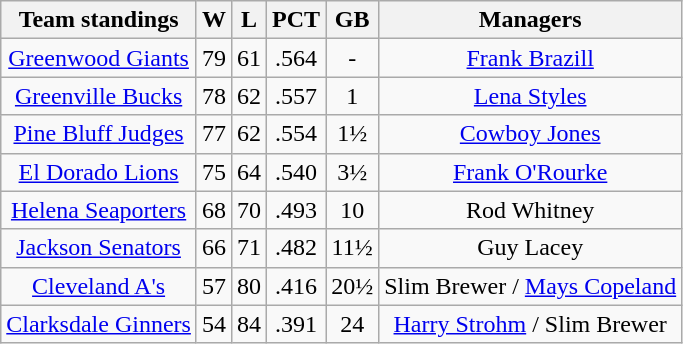<table class="wikitable" style="text-align:center">
<tr>
<th>Team standings</th>
<th>W</th>
<th>L</th>
<th>PCT</th>
<th>GB</th>
<th>Managers</th>
</tr>
<tr>
<td><a href='#'>Greenwood Giants</a></td>
<td>79</td>
<td>61</td>
<td>.564</td>
<td>-</td>
<td><a href='#'>Frank Brazill</a></td>
</tr>
<tr>
<td><a href='#'>Greenville Bucks</a></td>
<td>78</td>
<td>62</td>
<td>.557</td>
<td>1</td>
<td><a href='#'>Lena Styles</a></td>
</tr>
<tr>
<td><a href='#'>Pine Bluff Judges</a></td>
<td>77</td>
<td>62</td>
<td>.554</td>
<td>1½</td>
<td><a href='#'>Cowboy Jones</a></td>
</tr>
<tr>
<td><a href='#'>El Dorado Lions</a></td>
<td>75</td>
<td>64</td>
<td>.540</td>
<td>3½</td>
<td><a href='#'>Frank O'Rourke</a></td>
</tr>
<tr>
<td><a href='#'>Helena Seaporters</a></td>
<td>68</td>
<td>70</td>
<td>.493</td>
<td>10</td>
<td>Rod Whitney</td>
</tr>
<tr>
<td><a href='#'>Jackson Senators</a></td>
<td>66</td>
<td>71</td>
<td>.482</td>
<td>11½</td>
<td>Guy Lacey</td>
</tr>
<tr>
<td><a href='#'>Cleveland A's</a></td>
<td>57</td>
<td>80</td>
<td>.416</td>
<td>20½</td>
<td>Slim Brewer / <a href='#'>Mays Copeland</a></td>
</tr>
<tr>
<td><a href='#'>Clarksdale Ginners</a></td>
<td>54</td>
<td>84</td>
<td>.391</td>
<td>24</td>
<td><a href='#'>Harry Strohm</a> / Slim Brewer</td>
</tr>
</table>
